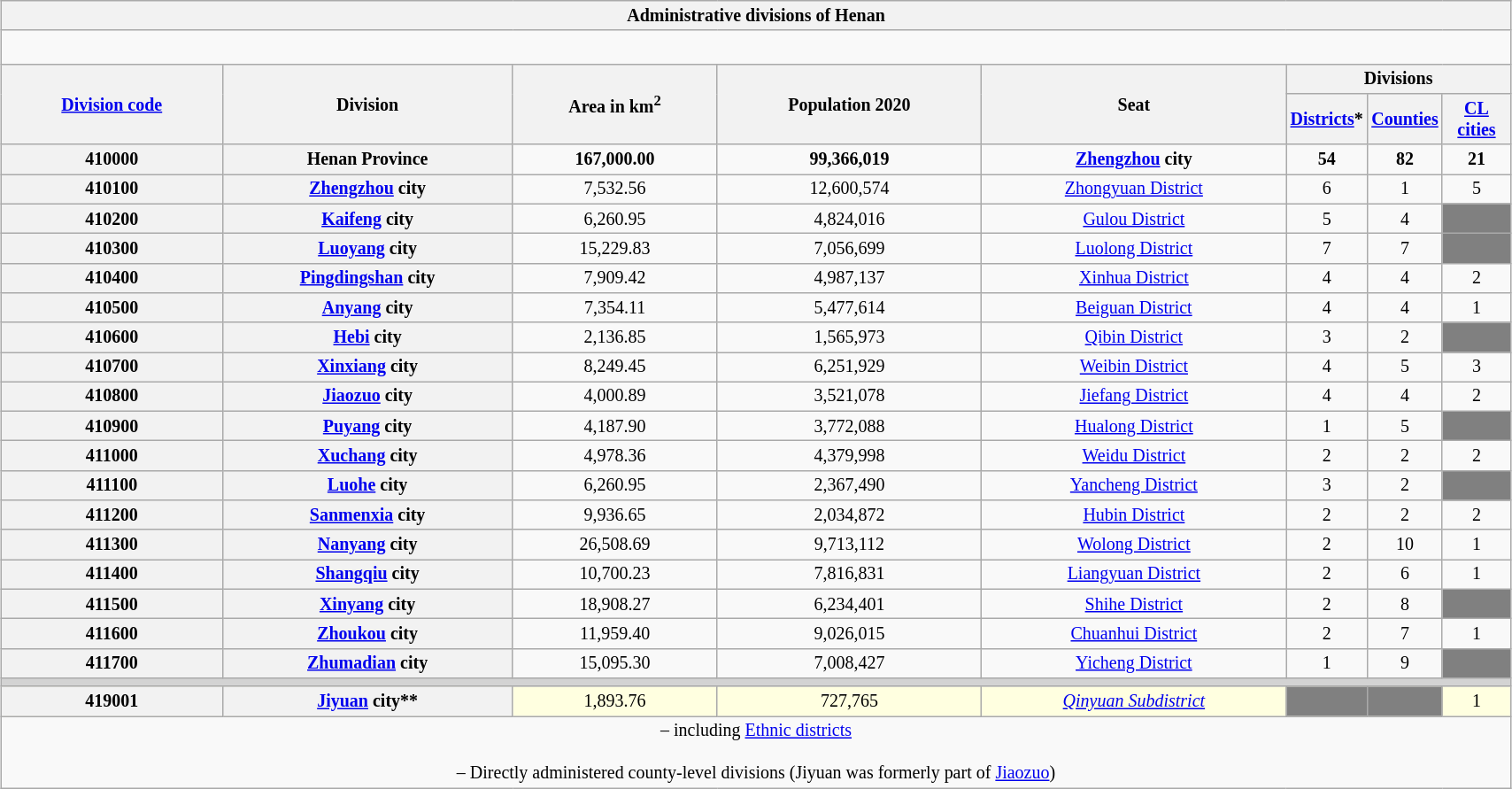<table class="wikitable" style="margin:1em auto 1em auto; width:90%; font-size:smaller; text-align:center">
<tr>
<th colspan="9">Administrative divisions of Henan</th>
</tr>
<tr>
<td colspan="9" style="font-size:larger"><div><br>




















</div></td>
</tr>
<tr>
<th ! scope="col" rowspan="2"><a href='#'>Division code</a></th>
<th ! scope="col" rowspan="2">Division</th>
<th ! scope="col" rowspan="2">Area in km<sup>2</sup></th>
<th ! scope="col" rowspan="2">Population 2020</th>
<th ! scope="col" rowspan="2">Seat</th>
<th ! scope="col" colspan="3">Divisions</th>
</tr>
<tr>
<th ! scope="col" style="width:45px;"><a href='#'>Districts</a>*</th>
<th ! scope="col" style="width:45px;"><a href='#'>Counties</a></th>
<th ! scope="col" style="width:45px;"><a href='#'>CL cities</a></th>
</tr>
<tr style="font-weight: bold">
<th>410000</th>
<th>Henan Province</th>
<td>167,000.00</td>
<td>99,366,019</td>
<td><a href='#'>Zhengzhou</a> city</td>
<td>54</td>
<td>82</td>
<td>21</td>
</tr>
<tr>
<th>410100</th>
<th><a href='#'>Zhengzhou</a> city</th>
<td>7,532.56</td>
<td>12,600,574</td>
<td><a href='#'>Zhongyuan District</a></td>
<td>6</td>
<td>1</td>
<td>5</td>
</tr>
<tr>
<th>410200</th>
<th><a href='#'>Kaifeng</a> city</th>
<td>6,260.95</td>
<td>4,824,016</td>
<td><a href='#'>Gulou District</a></td>
<td>5</td>
<td>4</td>
<td style="background:gray;"></td>
</tr>
<tr>
<th>410300</th>
<th><a href='#'>Luoyang</a> city</th>
<td>15,229.83</td>
<td>7,056,699</td>
<td><a href='#'>Luolong District</a></td>
<td>7</td>
<td>7</td>
<td style="background:gray;"></td>
</tr>
<tr>
<th>410400</th>
<th><a href='#'>Pingdingshan</a> city</th>
<td>7,909.42</td>
<td>4,987,137</td>
<td><a href='#'>Xinhua District</a></td>
<td>4</td>
<td>4</td>
<td>2</td>
</tr>
<tr>
<th>410500</th>
<th><a href='#'>Anyang</a> city</th>
<td>7,354.11</td>
<td>5,477,614</td>
<td><a href='#'>Beiguan District</a></td>
<td>4</td>
<td>4</td>
<td>1</td>
</tr>
<tr>
<th>410600</th>
<th><a href='#'>Hebi</a> city</th>
<td>2,136.85</td>
<td>1,565,973</td>
<td><a href='#'>Qibin District</a></td>
<td>3</td>
<td>2</td>
<td style="background:gray;"></td>
</tr>
<tr>
<th>410700</th>
<th><a href='#'>Xinxiang</a> city</th>
<td>8,249.45</td>
<td>6,251,929</td>
<td><a href='#'>Weibin District</a></td>
<td>4</td>
<td>5</td>
<td>3</td>
</tr>
<tr>
<th>410800</th>
<th><a href='#'>Jiaozuo</a> city</th>
<td>4,000.89</td>
<td>3,521,078</td>
<td><a href='#'>Jiefang District</a></td>
<td>4</td>
<td>4</td>
<td>2</td>
</tr>
<tr>
<th>410900</th>
<th><a href='#'>Puyang</a> city</th>
<td>4,187.90</td>
<td>3,772,088</td>
<td><a href='#'>Hualong District</a></td>
<td>1</td>
<td>5</td>
<td style="background:gray;"></td>
</tr>
<tr>
<th>411000</th>
<th><a href='#'>Xuchang</a> city</th>
<td>4,978.36</td>
<td>4,379,998</td>
<td><a href='#'>Weidu District</a></td>
<td>2</td>
<td>2</td>
<td>2</td>
</tr>
<tr>
<th>411100</th>
<th><a href='#'>Luohe</a> city</th>
<td>6,260.95</td>
<td>2,367,490</td>
<td><a href='#'>Yancheng District</a></td>
<td>3</td>
<td>2</td>
<td style="background:gray;"></td>
</tr>
<tr>
<th>411200</th>
<th><a href='#'>Sanmenxia</a> city</th>
<td>9,936.65</td>
<td>2,034,872</td>
<td><a href='#'>Hubin District</a></td>
<td>2</td>
<td>2</td>
<td>2</td>
</tr>
<tr>
<th>411300</th>
<th><a href='#'>Nanyang</a> city</th>
<td>26,508.69</td>
<td>9,713,112</td>
<td><a href='#'>Wolong District</a></td>
<td>2</td>
<td>10</td>
<td>1</td>
</tr>
<tr>
<th>411400</th>
<th><a href='#'>Shangqiu</a> city</th>
<td>10,700.23</td>
<td>7,816,831</td>
<td><a href='#'>Liangyuan District</a></td>
<td>2</td>
<td>6</td>
<td>1</td>
</tr>
<tr>
<th>411500</th>
<th><a href='#'>Xinyang</a> city</th>
<td>18,908.27</td>
<td>6,234,401</td>
<td><a href='#'>Shihe District</a></td>
<td>2</td>
<td>8</td>
<td style="background:gray;"></td>
</tr>
<tr>
<th>411600</th>
<th><a href='#'>Zhoukou</a> city</th>
<td>11,959.40</td>
<td>9,026,015</td>
<td><a href='#'>Chuanhui District</a></td>
<td>2</td>
<td>7</td>
<td>1</td>
</tr>
<tr>
<th>411700</th>
<th><a href='#'>Zhumadian</a> city</th>
<td>15,095.30</td>
<td>7,008,427</td>
<td><a href='#'>Yicheng District</a></td>
<td>1</td>
<td>9</td>
<td style="background:gray;"></td>
</tr>
<tr style = "background:lightgrey; height: 2pt">
<td colspan = "13"></td>
</tr>
<tr bgcolor="lightyellow">
<th>419001</th>
<th><a href='#'>Jiyuan</a> city**</th>
<td>1,893.76</td>
<td>727,765</td>
<td><a href='#'><em>Qinyuan Subdistrict</em></a></td>
<td style="background:gray;"></td>
<td style="background:gray;"></td>
<td>1</td>
</tr>
<tr>
<td colspan = "11"> – including <a href='#'>Ethnic districts</a><br><br> – Directly administered county-level divisions (Jiyuan was formerly part of <a href='#'>Jiaozuo</a>)</td>
</tr>
</table>
